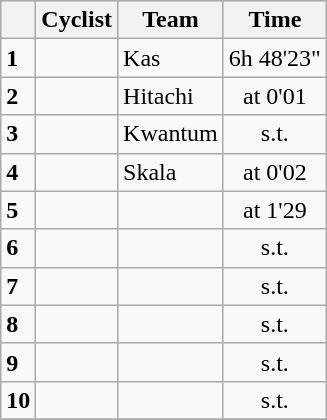<table class="wikitable">
<tr style="background:#ccccff;">
<th></th>
<th>Cyclist</th>
<th>Team</th>
<th>Time</th>
</tr>
<tr>
<td><strong>1</strong></td>
<td></td>
<td>Kas</td>
<td align=center>6h 48'23"</td>
</tr>
<tr>
<td><strong>2</strong></td>
<td></td>
<td>Hitachi</td>
<td align=center>at 0'01</td>
</tr>
<tr>
<td><strong>3</strong></td>
<td></td>
<td>Kwantum</td>
<td align=center>s.t.</td>
</tr>
<tr>
<td><strong>4</strong></td>
<td></td>
<td>Skala</td>
<td align=center>at 0'02</td>
</tr>
<tr>
<td><strong>5</strong></td>
<td></td>
<td></td>
<td align=center>at 1'29</td>
</tr>
<tr>
<td><strong>6</strong></td>
<td></td>
<td></td>
<td align=center>s.t.</td>
</tr>
<tr>
<td><strong>7</strong></td>
<td></td>
<td></td>
<td align=center>s.t.</td>
</tr>
<tr>
<td><strong>8</strong></td>
<td></td>
<td></td>
<td align=center>s.t.</td>
</tr>
<tr>
<td><strong>9</strong></td>
<td></td>
<td></td>
<td align=center>s.t.</td>
</tr>
<tr>
<td><strong>10</strong></td>
<td></td>
<td></td>
<td align=center>s.t.</td>
</tr>
<tr>
</tr>
</table>
